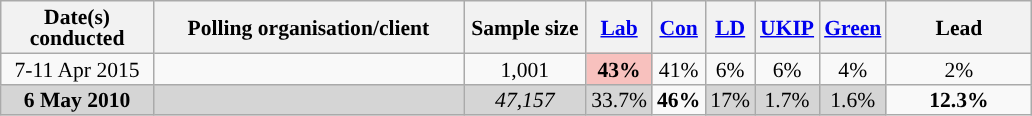<table class="wikitable sortable" style="text-align:center;font-size:90%;line-height:14px">
<tr>
<th ! style="width:95px;">Date(s)<br>conducted</th>
<th style="width:200px;">Polling organisation/client</th>
<th class="unsortable" style="width:75px;">Sample size</th>
<th class="unsortable" style="background:"><a href='#'><span>Lab</span></a></th>
<th class="unsortable" style="background:"><a href='#'><span>Con</span></a></th>
<th class="unsortable" style="background:"><a href='#'><span>LD</span></a></th>
<th class="unsortable" style="background:"><a href='#'><span>UKIP</span></a></th>
<th class="unsortable" style="background:"><a href='#'><span>Green</span></a></th>
<th class="unsortable" style="width:90px;">Lead</th>
</tr>
<tr>
<td>7-11 Apr 2015</td>
<td></td>
<td>1,001</td>
<td style="background:#F8C1BE"><strong>43%</strong></td>
<td>41%</td>
<td>6%</td>
<td>6%</td>
<td>4%</td>
<td style="background:">2%</td>
</tr>
<tr>
<td style="background:#D5D5D5"><strong>6 May 2010</strong></td>
<td style="background:#D5D5D5"></td>
<td style="background:#D5D5D5"><em>47,157</em></td>
<td style="background:#D5D5D5">33.7%</td>
<td style="background:"><strong>46%</strong></td>
<td style="background:#D5D5D5">17%</td>
<td style="background:#D5D5D5">1.7%</td>
<td style="background:#D5D5D5">1.6%</td>
<td style="background:"><strong>12.3% </strong></td>
</tr>
</table>
